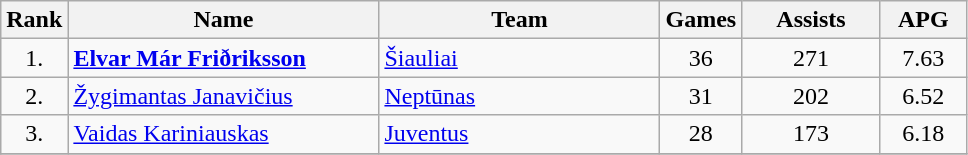<table class="wikitable" style="text-align: center;">
<tr>
<th>Rank</th>
<th width=200>Name</th>
<th width=180>Team</th>
<th>Games</th>
<th width=85>Assists</th>
<th width=50>APG</th>
</tr>
<tr>
<td>1.</td>
<td align="left"> <strong><a href='#'>Elvar Már Friðriksson</a></strong></td>
<td align="left"><a href='#'>Šiauliai</a></td>
<td>36</td>
<td>271</td>
<td>7.63</td>
</tr>
<tr>
<td>2.</td>
<td align="left"> <a href='#'>Žygimantas Janavičius</a></td>
<td align="left"><a href='#'>Neptūnas</a></td>
<td>31</td>
<td>202</td>
<td>6.52</td>
</tr>
<tr>
<td>3.</td>
<td align="left"> <a href='#'>Vaidas Kariniauskas</a></td>
<td align="left"><a href='#'>Juventus</a></td>
<td>28</td>
<td>173</td>
<td>6.18</td>
</tr>
<tr>
</tr>
</table>
